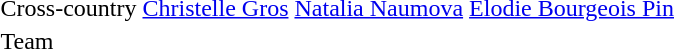<table>
<tr>
<td>Cross-country</td>
<td> <a href='#'>Christelle Gros</a></td>
<td> <a href='#'>Natalia Naumova</a></td>
<td> <a href='#'>Elodie Bourgeois Pin</a></td>
</tr>
<tr>
<td>Team</td>
<td></td>
<td></td>
<td></td>
</tr>
</table>
